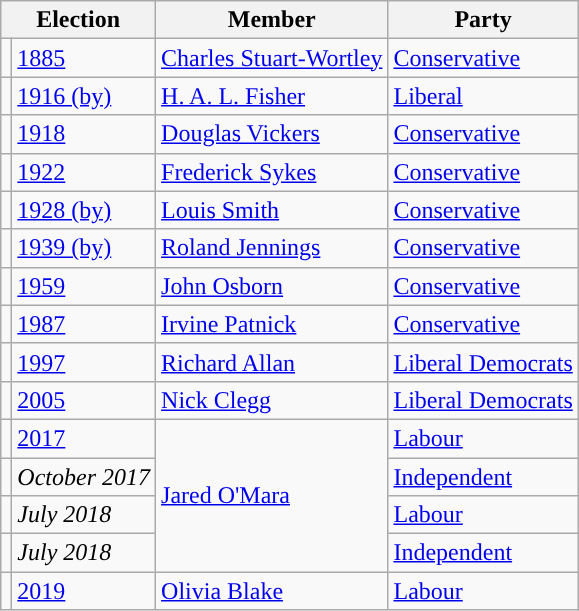<table class="wikitable">
<tr>
<th colspan="2">Election</th>
<th>Member</th>
<th>Party</th>
</tr>
<tr>
<td style="color:inherit;background-color: "></td>
<td><a href='#'>1885</a></td>
<td><a href='#'>Charles Stuart-Wortley</a></td>
<td><a href='#'>Conservative</a></td>
</tr>
<tr>
<td style="color:inherit;background-color: "></td>
<td><a href='#'>1916 (by)</a></td>
<td><a href='#'>H. A. L. Fisher</a></td>
<td><a href='#'>Liberal</a></td>
</tr>
<tr>
<td style="color:inherit;background-color: "></td>
<td><a href='#'>1918</a></td>
<td><a href='#'>Douglas Vickers</a></td>
<td><a href='#'>Conservative</a></td>
</tr>
<tr>
<td style="color:inherit;background-color: "></td>
<td><a href='#'>1922</a></td>
<td><a href='#'>Frederick Sykes</a></td>
<td><a href='#'>Conservative</a></td>
</tr>
<tr>
<td style="color:inherit;background-color: "></td>
<td><a href='#'>1928 (by)</a></td>
<td><a href='#'>Louis Smith</a></td>
<td><a href='#'>Conservative</a></td>
</tr>
<tr>
<td style="color:inherit;background-color: "></td>
<td><a href='#'>1939 (by)</a></td>
<td><a href='#'>Roland Jennings</a></td>
<td><a href='#'>Conservative</a></td>
</tr>
<tr>
<td style="color:inherit;background-color: "></td>
<td><a href='#'>1959</a></td>
<td><a href='#'>John Osborn</a></td>
<td><a href='#'>Conservative</a></td>
</tr>
<tr>
<td style="color:inherit;background-color: "></td>
<td><a href='#'>1987</a></td>
<td><a href='#'>Irvine Patnick</a></td>
<td><a href='#'>Conservative</a></td>
</tr>
<tr>
<td style="color:inherit;background-color: "></td>
<td><a href='#'>1997</a></td>
<td><a href='#'>Richard Allan</a></td>
<td><a href='#'>Liberal Democrats</a></td>
</tr>
<tr>
<td style="color:inherit;background-color: "></td>
<td><a href='#'>2005</a></td>
<td><a href='#'>Nick Clegg</a></td>
<td><a href='#'>Liberal Democrats</a></td>
</tr>
<tr>
<td style="color:inherit;background-color: "></td>
<td><a href='#'>2017</a></td>
<td rowspan="4"><a href='#'>Jared O'Mara</a></td>
<td><a href='#'>Labour</a></td>
</tr>
<tr>
<td style="color:inherit;background-color: "></td>
<td><em>October 2017</em></td>
<td><a href='#'>Independent</a></td>
</tr>
<tr>
<td style="color:inherit;background-color: "></td>
<td><em>July 2018</em></td>
<td><a href='#'>Labour</a></td>
</tr>
<tr>
<td style="color:inherit;background-color: "></td>
<td><em>July 2018</em></td>
<td><a href='#'>Independent</a></td>
</tr>
<tr>
<td style="color:inherit;background-color: "></td>
<td><a href='#'>2019</a></td>
<td><a href='#'>Olivia Blake</a></td>
<td><a href='#'>Labour</a></td>
</tr>
</table>
